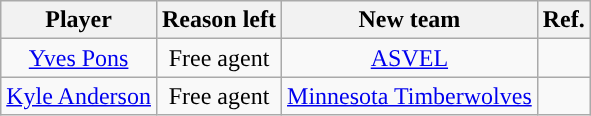<table class="wikitable sortable sortable" style="text-align: center">
<tr>
<th>Player</th>
<th>Reason left</th>
<th>New team</th>
<th>Ref.</th>
</tr>
<tr>
<td><a href='#'>Yves Pons</a></td>
<td>Free agent</td>
<td><a href='#'>ASVEL</a></td>
<td></td>
</tr>
<tr>
<td><a href='#'>Kyle Anderson</a></td>
<td>Free agent</td>
<td><a href='#'>Minnesota Timberwolves</a></td>
<td></td>
</tr>
</table>
